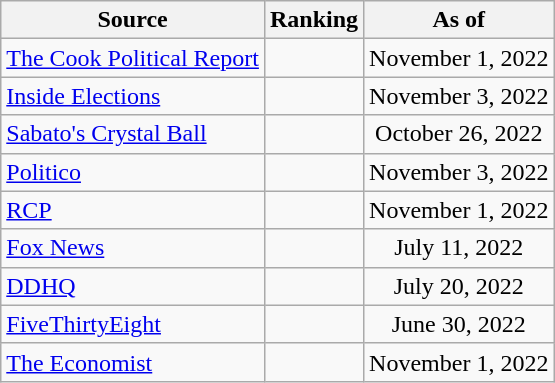<table class="wikitable" style="text-align:center">
<tr>
<th>Source</th>
<th>Ranking</th>
<th>As of</th>
</tr>
<tr>
<td align=left><a href='#'>The Cook Political Report</a></td>
<td></td>
<td>November 1, 2022</td>
</tr>
<tr>
<td align=left><a href='#'>Inside Elections</a></td>
<td></td>
<td>November 3, 2022</td>
</tr>
<tr>
<td align=left><a href='#'>Sabato's Crystal Ball</a></td>
<td></td>
<td>October 26, 2022</td>
</tr>
<tr>
<td align=left><a href='#'>Politico</a></td>
<td></td>
<td>November 3, 2022</td>
</tr>
<tr>
<td style="text-align:left;"><a href='#'>RCP</a></td>
<td></td>
<td>November 1, 2022</td>
</tr>
<tr>
<td align=left><a href='#'>Fox News</a></td>
<td></td>
<td>July 11, 2022</td>
</tr>
<tr>
<td align="left"><a href='#'>DDHQ</a></td>
<td></td>
<td>July 20, 2022</td>
</tr>
<tr>
<td align="left"><a href='#'>FiveThirtyEight</a></td>
<td></td>
<td>June 30, 2022</td>
</tr>
<tr>
<td align="left"><a href='#'>The Economist</a></td>
<td></td>
<td>November 1, 2022</td>
</tr>
</table>
